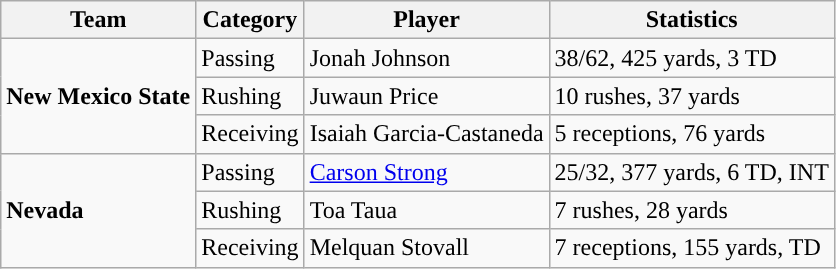<table class="wikitable" style="float: left;">
<tr>
<th>Team</th>
<th>Category</th>
<th>Player</th>
<th>Statistics</th>
</tr>
<tr>
<td rowspan=3><strong>New Mexico State</strong></td>
<td>Passing</td>
<td>Jonah Johnson</td>
<td>38/62, 425 yards, 3 TD</td>
</tr>
<tr>
<td>Rushing</td>
<td>Juwaun Price</td>
<td>10 rushes, 37 yards</td>
</tr>
<tr>
<td>Receiving</td>
<td>Isaiah Garcia-Castaneda</td>
<td>5 receptions, 76 yards</td>
</tr>
<tr>
<td rowspan=3><strong>Nevada</strong></td>
<td>Passing</td>
<td><a href='#'>Carson Strong</a></td>
<td>25/32, 377 yards, 6 TD, INT</td>
</tr>
<tr>
<td>Rushing</td>
<td>Toa Taua</td>
<td>7 rushes, 28 yards</td>
</tr>
<tr>
<td>Receiving</td>
<td>Melquan Stovall</td>
<td>7 receptions, 155 yards, TD</td>
</tr>
</table>
